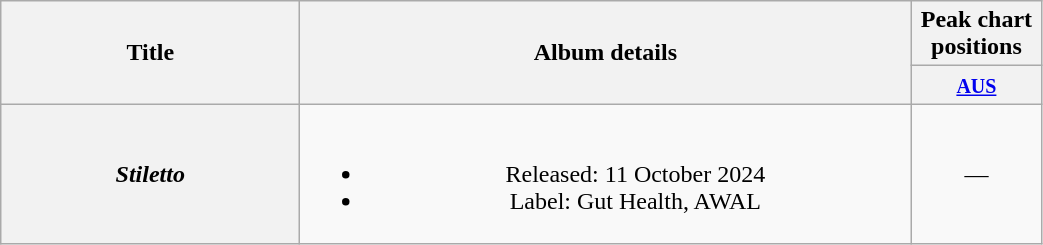<table class="wikitable plainrowheaders" style="text-align:center;" border="1">
<tr>
<th scope="col" rowspan="2" style="width:12em;">Title</th>
<th scope="col" rowspan="2" style="width:25em;">Album details</th>
<th scope="col" colspan="1" style="width:5em;">Peak chart<br>positions</th>
</tr>
<tr>
<th scope="col" style="text-align:center;"><small><a href='#'>AUS</a></small></th>
</tr>
<tr>
<th scope="row"><em>Stiletto</em></th>
<td><br><ul><li>Released: 11 October 2024</li><li>Label: Gut Health, AWAL</li></ul></td>
<td>—</td>
</tr>
</table>
